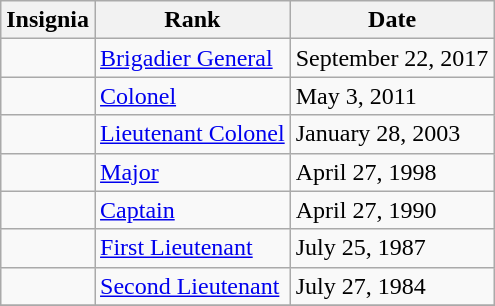<table class="wikitable">
<tr>
<th>Insignia</th>
<th>Rank</th>
<th>Date</th>
</tr>
<tr>
<td></td>
<td><a href='#'>Brigadier General</a></td>
<td>September 22, 2017</td>
</tr>
<tr>
<td></td>
<td><a href='#'>Colonel</a></td>
<td>May 3, 2011</td>
</tr>
<tr>
<td></td>
<td><a href='#'>Lieutenant Colonel</a></td>
<td>January 28, 2003</td>
</tr>
<tr>
<td></td>
<td><a href='#'>Major</a></td>
<td>April 27, 1998</td>
</tr>
<tr>
<td></td>
<td><a href='#'>Captain</a></td>
<td>April 27, 1990</td>
</tr>
<tr>
<td></td>
<td><a href='#'>First Lieutenant</a></td>
<td>July 25, 1987</td>
</tr>
<tr>
<td></td>
<td><a href='#'>Second Lieutenant</a></td>
<td>July 27, 1984</td>
</tr>
<tr>
</tr>
</table>
